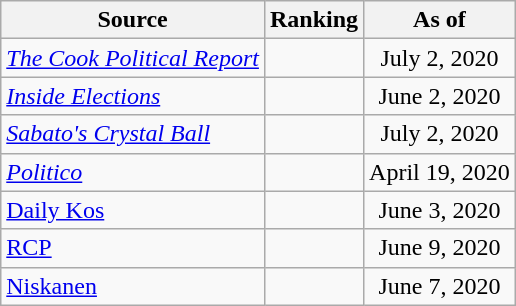<table class="wikitable" style="text-align:center">
<tr>
<th>Source</th>
<th>Ranking</th>
<th>As of</th>
</tr>
<tr>
<td align=left><em><a href='#'>The Cook Political Report</a></em></td>
<td></td>
<td>July 2, 2020</td>
</tr>
<tr>
<td align=left><em><a href='#'>Inside Elections</a></em></td>
<td></td>
<td>June 2, 2020</td>
</tr>
<tr>
<td align=left><em><a href='#'>Sabato's Crystal Ball</a></em></td>
<td></td>
<td>July 2, 2020</td>
</tr>
<tr>
<td align="left"><em><a href='#'>Politico</a></em></td>
<td></td>
<td>April 19, 2020</td>
</tr>
<tr>
<td align="left"><a href='#'>Daily Kos</a></td>
<td></td>
<td>June 3, 2020</td>
</tr>
<tr>
<td align="left"><a href='#'>RCP</a></td>
<td></td>
<td>June 9, 2020</td>
</tr>
<tr>
<td align="left"><a href='#'>Niskanen</a></td>
<td></td>
<td>June 7, 2020</td>
</tr>
</table>
